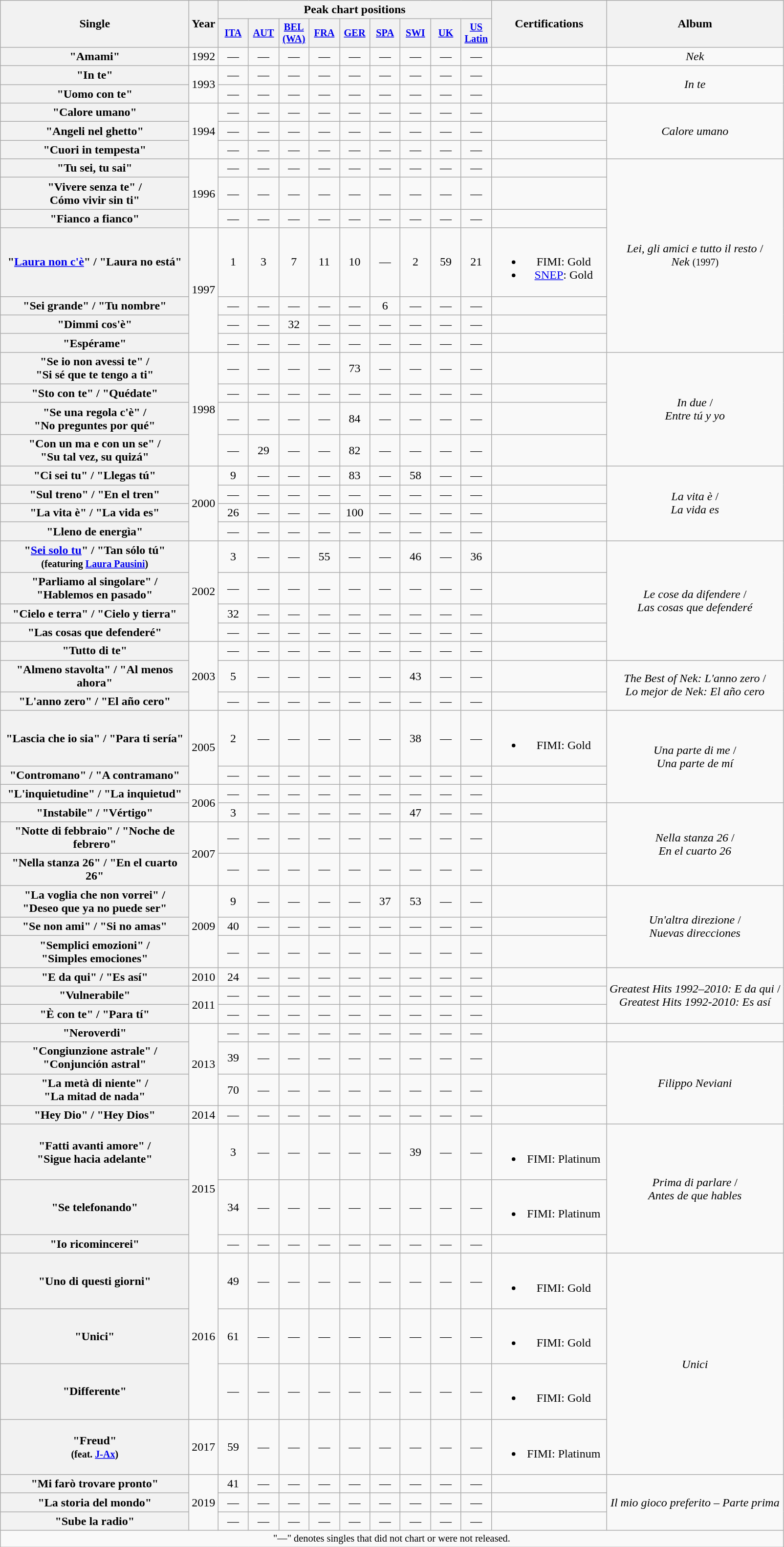<table class="wikitable plainrowheaders" style="text-align:center;" border="1">
<tr>
<th scope="col" rowspan="2" style="width:250px;">Single</th>
<th scope="col" rowspan="2">Year</th>
<th scope="col" colspan="9">Peak chart positions</th>
<th scope="col" rowspan="2" style="width:150px;">Certifications</th>
<th scope="col" rowspan="2">Album</th>
</tr>
<tr>
<th scope="col" style="width:35px;font-size:85%;"><a href='#'>ITA</a><br> </th>
<th scope="col" style="width:35px;font-size:85%;"><a href='#'>AUT</a><br> </th>
<th scope="col" style="width:35px;font-size:85%;"><a href='#'>BEL<br>(WA)</a><br> </th>
<th scope="col" style="width:35px;font-size:85%;"><a href='#'>FRA</a><br> </th>
<th scope="col" style="width:35px;font-size:85%;"><a href='#'>GER</a><br> </th>
<th scope="col" style="width:35px;font-size:85%;"><a href='#'>SPA</a><br> </th>
<th scope="col" style="width:35px;font-size:85%;"><a href='#'>SWI</a><br> </th>
<th scope="col" style="width:35px;font-size:85%;"><a href='#'>UK</a><br> </th>
<th scope="col" style="width:35px;font-size:85%;"><a href='#'>US<br>Latin</a><br> </th>
</tr>
<tr>
<th scope="row">"Amami"</th>
<td>1992</td>
<td>—</td>
<td>—</td>
<td>—</td>
<td>—</td>
<td>—</td>
<td>—</td>
<td>—</td>
<td>—</td>
<td>—</td>
<td></td>
<td><em>Nek</em></td>
</tr>
<tr>
<th scope="row">"In te"</th>
<td rowspan="2">1993</td>
<td>—</td>
<td>—</td>
<td>—</td>
<td>—</td>
<td>—</td>
<td>—</td>
<td>—</td>
<td>—</td>
<td>—</td>
<td></td>
<td rowspan="2"><em>In te</em></td>
</tr>
<tr>
<th scope="row">"Uomo con te"</th>
<td>—</td>
<td>—</td>
<td>—</td>
<td>—</td>
<td>—</td>
<td>—</td>
<td>—</td>
<td>—</td>
<td>—</td>
<td></td>
</tr>
<tr>
<th scope="row">"Calore umano"</th>
<td rowspan="3">1994</td>
<td>—</td>
<td>—</td>
<td>—</td>
<td>—</td>
<td>—</td>
<td>—</td>
<td>—</td>
<td>—</td>
<td>—</td>
<td></td>
<td rowspan="3"><em>Calore umano</em></td>
</tr>
<tr>
<th scope="row">"Angeli nel ghetto"</th>
<td>—</td>
<td>—</td>
<td>—</td>
<td>—</td>
<td>—</td>
<td>—</td>
<td>—</td>
<td>—</td>
<td>—</td>
<td></td>
</tr>
<tr>
<th scope="row">"Cuori in tempesta"</th>
<td>—</td>
<td>—</td>
<td>—</td>
<td>—</td>
<td>—</td>
<td>—</td>
<td>—</td>
<td>—</td>
<td>—</td>
<td></td>
</tr>
<tr>
<th scope="row">"Tu sei, tu sai"</th>
<td rowspan="3">1996</td>
<td>—</td>
<td>—</td>
<td>—</td>
<td>—</td>
<td>—</td>
<td>—</td>
<td>—</td>
<td>—</td>
<td>—</td>
<td></td>
<td rowspan="7"><em>Lei, gli amici e tutto il resto</em>  /<br><em>Nek</em> <small>(1997)</small></td>
</tr>
<tr>
<th scope="row">"Vivere senza te" /<br> Cómo vivir sin ti"</th>
<td>—</td>
<td>—</td>
<td>—</td>
<td>—</td>
<td>—</td>
<td>—</td>
<td>—</td>
<td>—</td>
<td>—</td>
<td></td>
</tr>
<tr>
<th scope="row">"Fianco a fianco"</th>
<td>—</td>
<td>—</td>
<td>—</td>
<td>—</td>
<td>—</td>
<td>—</td>
<td>—</td>
<td>—</td>
<td>—</td>
<td></td>
</tr>
<tr>
<th scope="row">"<a href='#'>Laura non c'è</a>" / "Laura no está"</th>
<td rowspan="4">1997</td>
<td>1</td>
<td>3</td>
<td>7</td>
<td>11</td>
<td>10</td>
<td>—</td>
<td>2</td>
<td>59</td>
<td>21</td>
<td><br><ul><li>FIMI: Gold</li><li><a href='#'>SNEP</a>: Gold</li></ul></td>
</tr>
<tr>
<th scope="row">"Sei grande" / "Tu nombre"</th>
<td>—</td>
<td>—</td>
<td>—</td>
<td>—</td>
<td>—</td>
<td>6</td>
<td>—</td>
<td>—</td>
<td>—</td>
<td></td>
</tr>
<tr>
<th scope="row">"Dimmi cos'è"</th>
<td>—</td>
<td>—</td>
<td>32</td>
<td>—</td>
<td>—</td>
<td>—</td>
<td>—</td>
<td>—</td>
<td>—</td>
<td></td>
</tr>
<tr>
<th scope="row">"Espérame"</th>
<td>—</td>
<td>—</td>
<td>—</td>
<td>—</td>
<td>—</td>
<td>—</td>
<td>—</td>
<td>—</td>
<td>—</td>
<td></td>
</tr>
<tr>
<th scope="row">"Se io non avessi te" /<br> "Si sé que te tengo a ti"</th>
<td rowspan="4">1998</td>
<td>—</td>
<td>—</td>
<td>—</td>
<td>—</td>
<td>73</td>
<td>—</td>
<td>—</td>
<td>—</td>
<td>—</td>
<td></td>
<td rowspan="4"><em>In due</em> /<br><em>Entre tú y yo</em></td>
</tr>
<tr>
<th scope="row">"Sto con te" / "Quédate"</th>
<td>—</td>
<td>—</td>
<td>—</td>
<td>—</td>
<td>—</td>
<td>—</td>
<td>—</td>
<td>—</td>
<td>—</td>
<td></td>
</tr>
<tr>
<th scope="row">"Se una regola c'è" /<br> "No preguntes por qué"</th>
<td>—</td>
<td>—</td>
<td>—</td>
<td>—</td>
<td>84</td>
<td>—</td>
<td>—</td>
<td>—</td>
<td>—</td>
<td></td>
</tr>
<tr>
<th scope="row">"Con un ma e con un se" /<br> "Su tal vez, su quizá"</th>
<td>—</td>
<td>29</td>
<td>—</td>
<td>—</td>
<td>82</td>
<td>—</td>
<td>—</td>
<td>—</td>
<td>—</td>
<td></td>
</tr>
<tr>
<th scope="row">"Ci sei tu" / "Llegas tú"</th>
<td rowspan="4">2000</td>
<td>9</td>
<td>—</td>
<td>—</td>
<td>—</td>
<td>83</td>
<td>—</td>
<td>58</td>
<td>—</td>
<td>—</td>
<td></td>
<td rowspan="4"><em>La vita è</em> /<br><em>La vida es</em></td>
</tr>
<tr>
<th scope="row">"Sul treno" / "En el tren"</th>
<td>—</td>
<td>—</td>
<td>—</td>
<td>—</td>
<td>—</td>
<td>—</td>
<td>—</td>
<td>—</td>
<td>—</td>
<td></td>
</tr>
<tr>
<th scope="row">"La vita è" / "La vida es"</th>
<td>26</td>
<td>—</td>
<td>—</td>
<td>—</td>
<td>100</td>
<td>—</td>
<td>—</td>
<td>—</td>
<td>—</td>
<td></td>
</tr>
<tr>
<th scope="row">"Lleno de energìa"</th>
<td>—</td>
<td>—</td>
<td>—</td>
<td>—</td>
<td>—</td>
<td>—</td>
<td>—</td>
<td>—</td>
<td>—</td>
<td></td>
</tr>
<tr>
<th scope="row">"<a href='#'>Sei solo tu</a>" / "Tan sólo tú"<br><small>(featuring <a href='#'>Laura Pausini</a>)</small></th>
<td rowspan="4">2002</td>
<td>3</td>
<td>—</td>
<td>—</td>
<td>55</td>
<td>—</td>
<td>—</td>
<td>46</td>
<td>—</td>
<td>36</td>
<td></td>
<td rowspan="5"><em>Le cose da difendere</em> /<br><em>Las cosas que defenderé</em></td>
</tr>
<tr>
<th scope="row">"Parliamo al singolare" / "Hablemos en pasado"</th>
<td>—</td>
<td>—</td>
<td>—</td>
<td>—</td>
<td>—</td>
<td>—</td>
<td>—</td>
<td>—</td>
<td>—</td>
<td></td>
</tr>
<tr>
<th scope="row">"Cielo e terra" / "Cielo y tierra"</th>
<td>32</td>
<td>—</td>
<td>—</td>
<td>—</td>
<td>—</td>
<td>—</td>
<td>—</td>
<td>—</td>
<td>—</td>
<td></td>
</tr>
<tr>
<th scope="row">"Las cosas que defenderé"</th>
<td>—</td>
<td>—</td>
<td>—</td>
<td>—</td>
<td>—</td>
<td>—</td>
<td>—</td>
<td>—</td>
<td>—</td>
<td></td>
</tr>
<tr>
<th scope="row">"Tutto di te"</th>
<td rowspan="3">2003</td>
<td>—</td>
<td>—</td>
<td>—</td>
<td>—</td>
<td>—</td>
<td>—</td>
<td>—</td>
<td>—</td>
<td>—</td>
<td></td>
</tr>
<tr>
<th scope="row">"Almeno stavolta" / "Al menos ahora"</th>
<td>5</td>
<td>—</td>
<td>—</td>
<td>—</td>
<td>—</td>
<td>—</td>
<td>43</td>
<td>—</td>
<td>—</td>
<td></td>
<td rowspan="2"><em>The Best of Nek: L'anno zero</em> /<br><em>Lo mejor de Nek: El año cero</em></td>
</tr>
<tr>
<th scope="row">"L'anno zero" / "El año cero"</th>
<td>—</td>
<td>—</td>
<td>—</td>
<td>—</td>
<td>—</td>
<td>—</td>
<td>—</td>
<td>—</td>
<td>—</td>
<td></td>
</tr>
<tr>
<th scope="row">"Lascia che io sia" / "Para ti sería"</th>
<td rowspan="2">2005</td>
<td>2</td>
<td>—</td>
<td>—</td>
<td>—</td>
<td>—</td>
<td>—</td>
<td>38</td>
<td>—</td>
<td>—</td>
<td><br><ul><li>FIMI: Gold</li></ul></td>
<td rowspan="3"><em>Una parte di me</em> /<br><em>Una parte de mí</em></td>
</tr>
<tr>
<th scope="row">"Contromano" / "A contramano"</th>
<td>—</td>
<td>—</td>
<td>—</td>
<td>—</td>
<td>—</td>
<td>—</td>
<td>—</td>
<td>—</td>
<td>—</td>
<td></td>
</tr>
<tr>
<th scope="row">"L'inquietudine" / "La inquietud"</th>
<td rowspan="2">2006</td>
<td>—</td>
<td>—</td>
<td>—</td>
<td>—</td>
<td>—</td>
<td>—</td>
<td>—</td>
<td>—</td>
<td>—</td>
<td></td>
</tr>
<tr>
<th scope="row">"Instabile" / "Vértigo"</th>
<td>3</td>
<td>—</td>
<td>—</td>
<td>—</td>
<td>—</td>
<td>—</td>
<td>47</td>
<td>—</td>
<td>—</td>
<td></td>
<td rowspan="3"><em>Nella stanza 26</em> /<br><em>En el cuarto 26</em></td>
</tr>
<tr>
<th scope="row">"Notte di febbraio" / "Noche de febrero"</th>
<td rowspan="2">2007</td>
<td>—</td>
<td>—</td>
<td>—</td>
<td>—</td>
<td>—</td>
<td>—</td>
<td>—</td>
<td>—</td>
<td>—</td>
<td></td>
</tr>
<tr>
<th scope="row">"Nella stanza 26" / "En el cuarto 26"</th>
<td>—</td>
<td>—</td>
<td>—</td>
<td>—</td>
<td>—</td>
<td>—</td>
<td>—</td>
<td>—</td>
<td>—</td>
<td></td>
</tr>
<tr>
<th scope="row">"La voglia che non vorrei" /<br> "Deseo que ya no puede ser"</th>
<td rowspan="3">2009</td>
<td>9</td>
<td>—</td>
<td>—</td>
<td>—</td>
<td>—</td>
<td>37</td>
<td>53</td>
<td>—</td>
<td>—</td>
<td></td>
<td rowspan="3"><em>Un'altra direzione</em> /<br><em>Nuevas direcciones</em></td>
</tr>
<tr>
<th scope="row">"Se non ami" / "Si no amas"</th>
<td>40</td>
<td>—</td>
<td>—</td>
<td>—</td>
<td>—</td>
<td>—</td>
<td>—</td>
<td>—</td>
<td>—</td>
<td></td>
</tr>
<tr>
<th scope="row">"Semplici emozioni" /<br> "Simples emociones"</th>
<td>—</td>
<td>—</td>
<td>—</td>
<td>—</td>
<td>—</td>
<td>—</td>
<td>—</td>
<td>—</td>
<td>—</td>
<td></td>
</tr>
<tr>
<th scope="row">"E da qui" / "Es así"</th>
<td>2010</td>
<td>24</td>
<td>—</td>
<td>—</td>
<td>—</td>
<td>—</td>
<td>—</td>
<td>—</td>
<td>—</td>
<td>—</td>
<td></td>
<td rowspan="3"><em>Greatest Hits 1992–2010: E da qui</em> /<br><em>Greatest Hits 1992-2010: Es así</em></td>
</tr>
<tr>
<th scope="row">"Vulnerabile"</th>
<td rowspan="2">2011</td>
<td>—</td>
<td>—</td>
<td>—</td>
<td>—</td>
<td>—</td>
<td>—</td>
<td>—</td>
<td>—</td>
<td>—</td>
<td></td>
</tr>
<tr>
<th scope="row">"È con te" / "Para tí"</th>
<td>—</td>
<td>—</td>
<td>—</td>
<td>—</td>
<td>—</td>
<td>—</td>
<td>—</td>
<td>—</td>
<td>—</td>
<td></td>
</tr>
<tr>
<th scope="row">"Neroverdi"</th>
<td rowspan="3">2013</td>
<td>—</td>
<td>—</td>
<td>—</td>
<td>—</td>
<td>—</td>
<td>—</td>
<td>—</td>
<td>—</td>
<td>—</td>
<td></td>
<td></td>
</tr>
<tr>
<th scope="row">"Congiunzione astrale" /<br> "Conjunción astral"</th>
<td>39</td>
<td>—</td>
<td>—</td>
<td>—</td>
<td>—</td>
<td>—</td>
<td>—</td>
<td>—</td>
<td>—</td>
<td></td>
<td rowspan="3"><em>Filippo Neviani</em></td>
</tr>
<tr>
<th scope="row">"La metà di niente" /<br> "La mitad de nada"</th>
<td>70</td>
<td>—</td>
<td>—</td>
<td>—</td>
<td>—</td>
<td>—</td>
<td>—</td>
<td>—</td>
<td>—</td>
<td></td>
</tr>
<tr>
<th scope="row">"Hey Dio" / "Hey Dios"</th>
<td>2014</td>
<td>—</td>
<td>—</td>
<td>—</td>
<td>—</td>
<td>—</td>
<td>—</td>
<td>—</td>
<td>—</td>
<td>—</td>
<td></td>
</tr>
<tr>
<th scope="row">"Fatti avanti amore" /<br> "Sigue hacia adelante"</th>
<td rowspan="3">2015</td>
<td>3</td>
<td>—</td>
<td>—</td>
<td>—</td>
<td>—</td>
<td>—</td>
<td>39</td>
<td>—</td>
<td>—</td>
<td><br><ul><li>FIMI: Platinum</li></ul></td>
<td rowspan="3"><em>Prima di parlare</em> /<br><em>Antes de que hables</em></td>
</tr>
<tr>
<th scope="row">"Se telefonando"</th>
<td>34</td>
<td>—</td>
<td>—</td>
<td>—</td>
<td>—</td>
<td>—</td>
<td>—</td>
<td>—</td>
<td>—</td>
<td><br><ul><li>FIMI: Platinum</li></ul></td>
</tr>
<tr>
<th scope="row">"Io ricomincerei"</th>
<td>—</td>
<td>—</td>
<td>—</td>
<td>—</td>
<td>—</td>
<td>—</td>
<td>—</td>
<td>—</td>
<td>—</td>
<td></td>
</tr>
<tr>
<th scope="row">"Uno di questi giorni"</th>
<td rowspan="3">2016</td>
<td>49</td>
<td>—</td>
<td>—</td>
<td>—</td>
<td>—</td>
<td>—</td>
<td>—</td>
<td>—</td>
<td>—</td>
<td><br><ul><li>FIMI: Gold</li></ul></td>
<td rowspan="4"><em>Unici</em></td>
</tr>
<tr>
<th scope="row">"Unici"</th>
<td>61</td>
<td>—</td>
<td>—</td>
<td>—</td>
<td>—</td>
<td>—</td>
<td>—</td>
<td>—</td>
<td>—</td>
<td><br><ul><li>FIMI: Gold</li></ul></td>
</tr>
<tr>
<th scope="row">"Differente"</th>
<td>—</td>
<td>—</td>
<td>—</td>
<td>—</td>
<td>—</td>
<td>—</td>
<td>—</td>
<td>—</td>
<td>—</td>
<td><br><ul><li>FIMI: Gold</li></ul></td>
</tr>
<tr>
<th scope="row">"Freud"<br><small>(feat. <a href='#'>J-Ax</a>)</small></th>
<td rowspan="1">2017</td>
<td>59</td>
<td>—</td>
<td>—</td>
<td>—</td>
<td>—</td>
<td>—</td>
<td>—</td>
<td>—</td>
<td>—</td>
<td><br><ul><li>FIMI: Platinum</li></ul></td>
</tr>
<tr>
<th scope="row">"Mi farò trovare pronto"</th>
<td rowspan="3">2019</td>
<td>41</td>
<td>—</td>
<td>—</td>
<td>—</td>
<td>—</td>
<td>—</td>
<td>—</td>
<td>—</td>
<td>—</td>
<td></td>
<td rowspan="3"><em>Il mio gioco preferito – Parte prima</em></td>
</tr>
<tr>
<th scope="row">"La storia del mondo"</th>
<td>—</td>
<td>—</td>
<td>—</td>
<td>—</td>
<td>—</td>
<td>—</td>
<td>—</td>
<td>—</td>
<td>—</td>
<td></td>
</tr>
<tr>
<th scope="row">"Sube la radio"</th>
<td>—</td>
<td>—</td>
<td>—</td>
<td>—</td>
<td>—</td>
<td>—</td>
<td>—</td>
<td>—</td>
<td>—</td>
<td></td>
</tr>
<tr>
<td align="center" colspan="30" style="font-size:85%">"—" denotes singles that did not chart or were not released.</td>
</tr>
</table>
